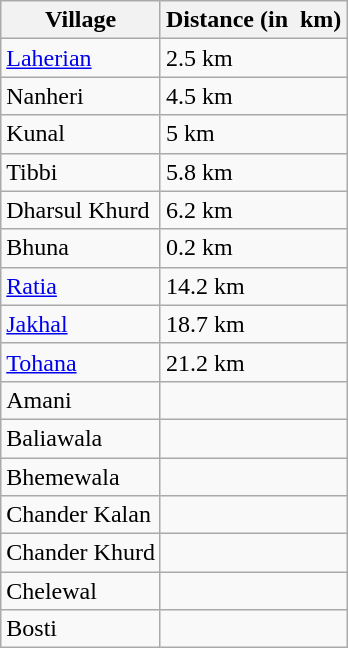<table infobox class="wikitable">
<tr>
<th>Village</th>
<th>Distance (in  km)</th>
</tr>
<tr>
<td><a href='#'>Laherian</a></td>
<td>2.5 km</td>
</tr>
<tr>
<td>Nanheri</td>
<td>4.5 km</td>
</tr>
<tr>
<td>Kunal</td>
<td>5 km</td>
</tr>
<tr>
<td>Tibbi</td>
<td>5.8 km</td>
</tr>
<tr>
<td>Dharsul Khurd</td>
<td>6.2 km</td>
</tr>
<tr>
<td>Bhuna</td>
<td>0.2 km</td>
</tr>
<tr>
<td><a href='#'>Ratia</a></td>
<td>14.2 km</td>
</tr>
<tr>
<td><a href='#'>Jakhal</a></td>
<td>18.7 km</td>
</tr>
<tr>
<td><a href='#'>Tohana</a></td>
<td>21.2 km</td>
</tr>
<tr>
<td>Amani</td>
<td></td>
</tr>
<tr>
<td>Baliawala</td>
<td></td>
</tr>
<tr>
<td>Bhemewala</td>
<td></td>
</tr>
<tr>
<td>Chander Kalan</td>
<td></td>
</tr>
<tr>
<td>Chander Khurd</td>
<td></td>
</tr>
<tr>
<td>Chelewal</td>
<td></td>
</tr>
<tr>
<td>Bosti</td>
<td></td>
</tr>
</table>
